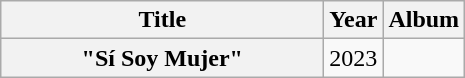<table class="wikitable plainrowheaders" style=text-align:center;>
<tr>
<th scope="col" style="width:13em;">Title</th>
<th scope="col">Year</th>
<th scope="col">Album</th>
</tr>
<tr>
<th scope="row">"Sí Soy Mujer"</th>
<td>2023</td>
<td></td>
</tr>
</table>
